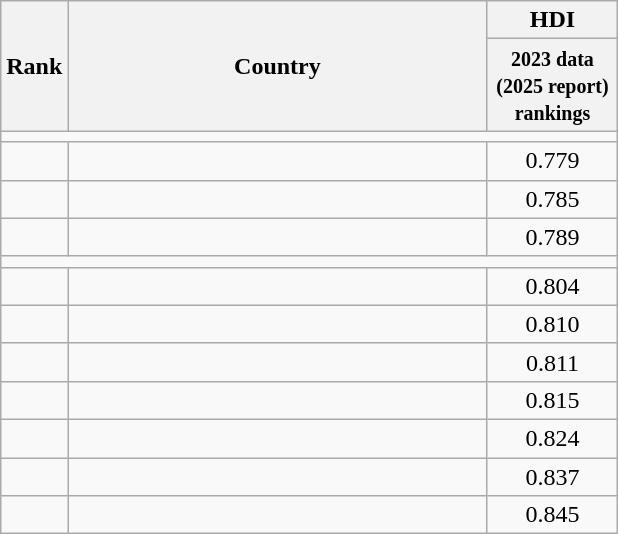<table class="wikitable sortable" style="text-align:center">
<tr>
<th scope="col" rowspan="2" data-sort-type="number">Rank</th>
<th scope="col" rowspan="2" style="width:17em;">Country</th>
<th scope="col" colspan="2">HDI</th>
</tr>
<tr>
<th scope="col" style="width:5em;" data-sort-type="number"><small>2023 data (2025 report) rankings</small></th>
</tr>
<tr>
<td scope="row" colspan="4" background-color:#EAECF0;"></td>
</tr>
<tr>
<td></td>
<td style="text-align:left"></td>
<td>0.779</td>
</tr>
<tr>
<td></td>
<td style="text-align:left"></td>
<td>0.785</td>
</tr>
<tr>
<td></td>
<td style="text-align:left"></td>
<td>0.789</td>
</tr>
<tr>
<td scope="row" colspan="3" background-color:#EAECF0;"></td>
</tr>
<tr>
<td></td>
<td style="text-align:left"></td>
<td>0.804</td>
</tr>
<tr>
<td></td>
<td style="text-align:left"></td>
<td>0.810</td>
</tr>
<tr>
<td></td>
<td style="text-align:left"></td>
<td>0.811</td>
</tr>
<tr>
<td></td>
<td style="text-align:left"></td>
<td>0.815</td>
</tr>
<tr>
<td></td>
<td style="text-align:left"></td>
<td>0.824</td>
</tr>
<tr>
<td></td>
<td style="text-align:left"></td>
<td>0.837</td>
</tr>
<tr>
<td></td>
<td style="text-align:left"></td>
<td>0.845</td>
</tr>
</table>
